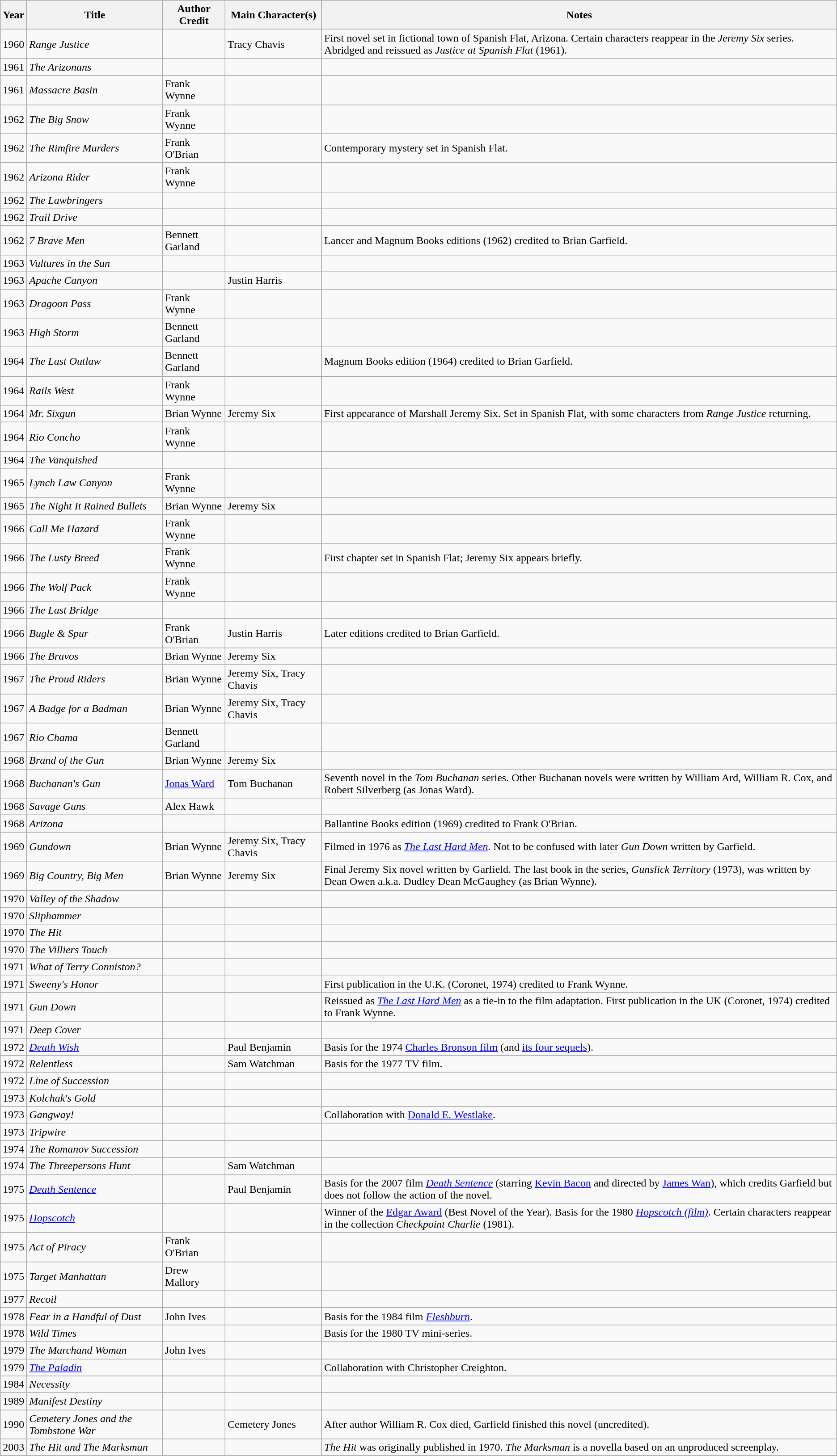<table class="wikitable sortable">
<tr>
<th>Year</th>
<th>Title</th>
<th>Author Credit</th>
<th>Main Character(s)</th>
<th>Notes</th>
</tr>
<tr>
<td>1960</td>
<td><em>Range Justice</em></td>
<td></td>
<td>Tracy Chavis</td>
<td>First novel set in fictional town of Spanish Flat, Arizona. Certain characters reappear in the <em>Jeremy Six</em> series. Abridged and reissued as <em>Justice at Spanish Flat</em> (1961).</td>
</tr>
<tr>
<td>1961</td>
<td><em>The Arizonans</em></td>
<td></td>
<td></td>
<td></td>
</tr>
<tr>
<td>1961</td>
<td><em>Massacre Basin</em></td>
<td>Frank Wynne</td>
<td></td>
<td></td>
</tr>
<tr>
<td>1962</td>
<td><em>The Big Snow</em></td>
<td>Frank Wynne</td>
<td></td>
<td></td>
</tr>
<tr>
<td>1962</td>
<td><em>The Rimfire Murders</em></td>
<td>Frank O'Brian</td>
<td></td>
<td>Contemporary mystery set in Spanish Flat.</td>
</tr>
<tr>
<td>1962</td>
<td><em>Arizona Rider</em></td>
<td>Frank Wynne</td>
<td></td>
<td></td>
</tr>
<tr>
<td>1962</td>
<td><em>The Lawbringers</em></td>
<td></td>
<td></td>
<td></td>
</tr>
<tr>
<td>1962</td>
<td><em>Trail Drive</em></td>
<td></td>
<td></td>
<td></td>
</tr>
<tr>
<td>1962</td>
<td><em>7 Brave Men</em></td>
<td>Bennett Garland</td>
<td></td>
<td>Lancer and Magnum Books editions (1962) credited to Brian Garfield.</td>
</tr>
<tr>
<td>1963</td>
<td><em>Vultures in the Sun</em></td>
<td></td>
<td></td>
<td></td>
</tr>
<tr>
<td>1963</td>
<td><em>Apache Canyon</em></td>
<td></td>
<td>Justin Harris</td>
<td></td>
</tr>
<tr>
<td>1963</td>
<td><em>Dragoon Pass</em></td>
<td>Frank Wynne</td>
<td></td>
<td></td>
</tr>
<tr>
<td>1963</td>
<td><em>High Storm</em></td>
<td>Bennett Garland</td>
<td></td>
<td></td>
</tr>
<tr>
<td>1964</td>
<td><em>The Last Outlaw</em></td>
<td>Bennett Garland</td>
<td></td>
<td>Magnum Books edition (1964) credited to Brian Garfield.</td>
</tr>
<tr>
<td>1964</td>
<td><em>Rails West</em></td>
<td>Frank Wynne</td>
<td></td>
<td></td>
</tr>
<tr>
<td>1964</td>
<td><em>Mr. Sixgun</em></td>
<td>Brian Wynne</td>
<td>Jeremy Six</td>
<td>First appearance of Marshall Jeremy Six. Set in Spanish Flat, with some characters from <em>Range Justice</em> returning.</td>
</tr>
<tr>
<td>1964</td>
<td><em>Rio Concho</em></td>
<td>Frank Wynne</td>
<td></td>
<td></td>
</tr>
<tr>
<td>1964</td>
<td><em>The Vanquished</em></td>
<td></td>
<td></td>
<td></td>
</tr>
<tr>
<td>1965</td>
<td><em>Lynch Law Canyon</em></td>
<td>Frank Wynne</td>
<td></td>
<td></td>
</tr>
<tr>
<td>1965</td>
<td><em>The Night It Rained Bullets</em></td>
<td>Brian Wynne</td>
<td>Jeremy Six</td>
<td></td>
</tr>
<tr>
<td>1966</td>
<td><em>Call Me Hazard</em></td>
<td>Frank Wynne</td>
<td></td>
<td></td>
</tr>
<tr>
<td>1966</td>
<td><em>The Lusty Breed</em></td>
<td>Frank Wynne</td>
<td></td>
<td>First chapter set in Spanish Flat; Jeremy Six appears briefly.</td>
</tr>
<tr>
<td>1966</td>
<td><em>The Wolf Pack</em></td>
<td>Frank Wynne</td>
<td></td>
<td></td>
</tr>
<tr>
<td>1966</td>
<td><em>The Last Bridge</em></td>
<td></td>
<td></td>
<td></td>
</tr>
<tr>
<td>1966</td>
<td><em>Bugle & Spur</em></td>
<td>Frank O'Brian</td>
<td>Justin Harris</td>
<td>Later editions credited to Brian Garfield.</td>
</tr>
<tr>
<td>1966</td>
<td><em>The Bravos</em></td>
<td>Brian Wynne</td>
<td>Jeremy Six</td>
<td></td>
</tr>
<tr>
<td>1967</td>
<td><em>The Proud Riders</em></td>
<td>Brian Wynne</td>
<td>Jeremy Six, Tracy Chavis</td>
<td></td>
</tr>
<tr>
<td>1967</td>
<td><em>A Badge for a Badman</em></td>
<td>Brian Wynne</td>
<td>Jeremy Six, Tracy Chavis</td>
<td></td>
</tr>
<tr>
<td>1967</td>
<td><em>Rio Chama</em></td>
<td>Bennett Garland</td>
<td></td>
<td></td>
</tr>
<tr>
<td>1968</td>
<td><em>Brand of the Gun</em></td>
<td>Brian Wynne</td>
<td>Jeremy Six</td>
<td></td>
</tr>
<tr>
<td>1968</td>
<td><em>Buchanan's Gun</em></td>
<td><a href='#'>Jonas Ward</a></td>
<td>Tom Buchanan</td>
<td>Seventh novel in the <em>Tom Buchanan</em> series. Other Buchanan novels were written by William Ard, William R. Cox, and Robert Silverberg (as Jonas Ward).</td>
</tr>
<tr>
<td>1968</td>
<td><em>Savage Guns</em></td>
<td>Alex Hawk</td>
<td></td>
<td></td>
</tr>
<tr>
<td>1968</td>
<td><em>Arizona</em></td>
<td></td>
<td></td>
<td>Ballantine Books edition (1969) credited to Frank O'Brian.</td>
</tr>
<tr>
<td>1969</td>
<td><em>Gundown</em></td>
<td>Brian Wynne</td>
<td>Jeremy Six, Tracy Chavis</td>
<td>Filmed in 1976 as <em><a href='#'>The Last Hard Men</a></em>. Not to be confused with later <em>Gun Down</em> written by Garfield.</td>
</tr>
<tr>
<td>1969</td>
<td><em>Big Country, Big Men</em></td>
<td>Brian Wynne</td>
<td>Jeremy Six</td>
<td>Final Jeremy Six novel written by Garfield. The last book in the series, <em>Gunslick Territory</em> (1973), was written by Dean Owen a.k.a. Dudley Dean McGaughey (as Brian Wynne).</td>
</tr>
<tr>
<td>1970</td>
<td><em>Valley of the Shadow</em></td>
<td></td>
<td></td>
<td></td>
</tr>
<tr>
<td>1970</td>
<td><em>Sliphammer</em></td>
<td></td>
<td></td>
<td></td>
</tr>
<tr>
<td>1970</td>
<td><em>The Hit</em></td>
<td></td>
<td></td>
<td></td>
</tr>
<tr>
<td>1970</td>
<td><em>The Villiers Touch</em></td>
<td></td>
<td></td>
<td></td>
</tr>
<tr>
<td>1971</td>
<td><em>What of Terry Conniston?</em></td>
<td></td>
<td></td>
<td></td>
</tr>
<tr>
<td>1971</td>
<td><em>Sweeny's Honor</em></td>
<td></td>
<td></td>
<td>First publication in the U.K. (Coronet, 1974) credited to Frank Wynne.</td>
</tr>
<tr>
<td>1971</td>
<td><em>Gun Down</em></td>
<td></td>
<td></td>
<td>Reissued as <em><a href='#'>The Last Hard Men</a></em> as a tie-in to the film adaptation. First publication in the UK (Coronet, 1974) credited to Frank Wynne.</td>
</tr>
<tr>
<td>1971</td>
<td><em>Deep Cover</em></td>
<td></td>
<td></td>
<td></td>
</tr>
<tr>
<td>1972</td>
<td><em><a href='#'>Death Wish</a></em></td>
<td></td>
<td>Paul Benjamin</td>
<td>Basis for the 1974 <a href='#'>Charles Bronson film</a> (and <a href='#'>its four sequels</a>).</td>
</tr>
<tr>
<td>1972</td>
<td><em>Relentless</em></td>
<td></td>
<td>Sam Watchman</td>
<td>Basis for the 1977 TV film.</td>
</tr>
<tr>
<td>1972</td>
<td><em>Line of Succession</em></td>
<td></td>
<td></td>
<td></td>
</tr>
<tr>
<td>1973</td>
<td><em>Kolchak's Gold</em></td>
<td></td>
<td></td>
<td></td>
</tr>
<tr>
<td>1973</td>
<td><em>Gangway!</em></td>
<td></td>
<td></td>
<td>Collaboration with <a href='#'>Donald E. Westlake</a>.</td>
</tr>
<tr>
<td>1973</td>
<td><em>Tripwire</em></td>
<td></td>
<td></td>
<td></td>
</tr>
<tr>
<td>1974</td>
<td><em>The Romanov Succession</em></td>
<td></td>
<td></td>
<td></td>
</tr>
<tr>
<td>1974</td>
<td><em>The Threepersons Hunt</em></td>
<td></td>
<td>Sam Watchman</td>
<td></td>
</tr>
<tr>
<td>1975</td>
<td><em><a href='#'>Death Sentence</a></em></td>
<td></td>
<td>Paul Benjamin</td>
<td>Basis for the 2007 film <em><a href='#'>Death Sentence</a></em> (starring <a href='#'>Kevin Bacon</a> and directed by <a href='#'>James Wan</a>), which credits Garfield but does not follow the action of the novel.</td>
</tr>
<tr>
<td>1975</td>
<td><em><a href='#'>Hopscotch</a></em></td>
<td></td>
<td></td>
<td>Winner of the <a href='#'>Edgar Award</a> (Best Novel of the Year). Basis for the 1980 <em><a href='#'>Hopscotch (film)</a></em>. Certain characters reappear in the collection <em>Checkpoint Charlie</em> (1981).</td>
</tr>
<tr>
<td>1975</td>
<td><em>Act of Piracy</em></td>
<td>Frank O'Brian</td>
<td></td>
<td></td>
</tr>
<tr>
<td>1975</td>
<td><em>Target Manhattan</em></td>
<td>Drew Mallory</td>
<td></td>
<td></td>
</tr>
<tr>
<td>1977</td>
<td><em>Recoil</em></td>
<td></td>
<td></td>
<td></td>
</tr>
<tr>
<td>1978</td>
<td><em>Fear in a Handful of Dust</em></td>
<td>John Ives</td>
<td></td>
<td>Basis for the 1984 film <em><a href='#'>Fleshburn</a></em>.</td>
</tr>
<tr>
<td>1978</td>
<td><em>Wild Times</em></td>
<td></td>
<td></td>
<td>Basis for the 1980 TV mini-series.</td>
</tr>
<tr>
<td>1979</td>
<td><em>The Marchand Woman</em></td>
<td>John Ives</td>
<td></td>
<td></td>
</tr>
<tr>
<td>1979</td>
<td><em><a href='#'>The Paladin</a></em></td>
<td></td>
<td></td>
<td>Collaboration with Christopher Creighton.</td>
</tr>
<tr>
<td>1984</td>
<td><em>Necessity</em></td>
<td></td>
<td></td>
<td></td>
</tr>
<tr>
<td>1989</td>
<td><em>Manifest Destiny</em></td>
<td></td>
<td></td>
<td></td>
</tr>
<tr>
<td>1990</td>
<td><em>Cemetery Jones and the Tombstone War</em></td>
<td></td>
<td>Cemetery Jones</td>
<td>After author William R. Cox died, Garfield finished this novel (uncredited).</td>
</tr>
<tr>
<td>2003</td>
<td><em>The Hit and The Marksman</em></td>
<td></td>
<td></td>
<td><em>The Hit</em> was originally published in 1970. <em>The Marksman</em> is a novella based on an unproduced screenplay.</td>
</tr>
<tr>
</tr>
</table>
